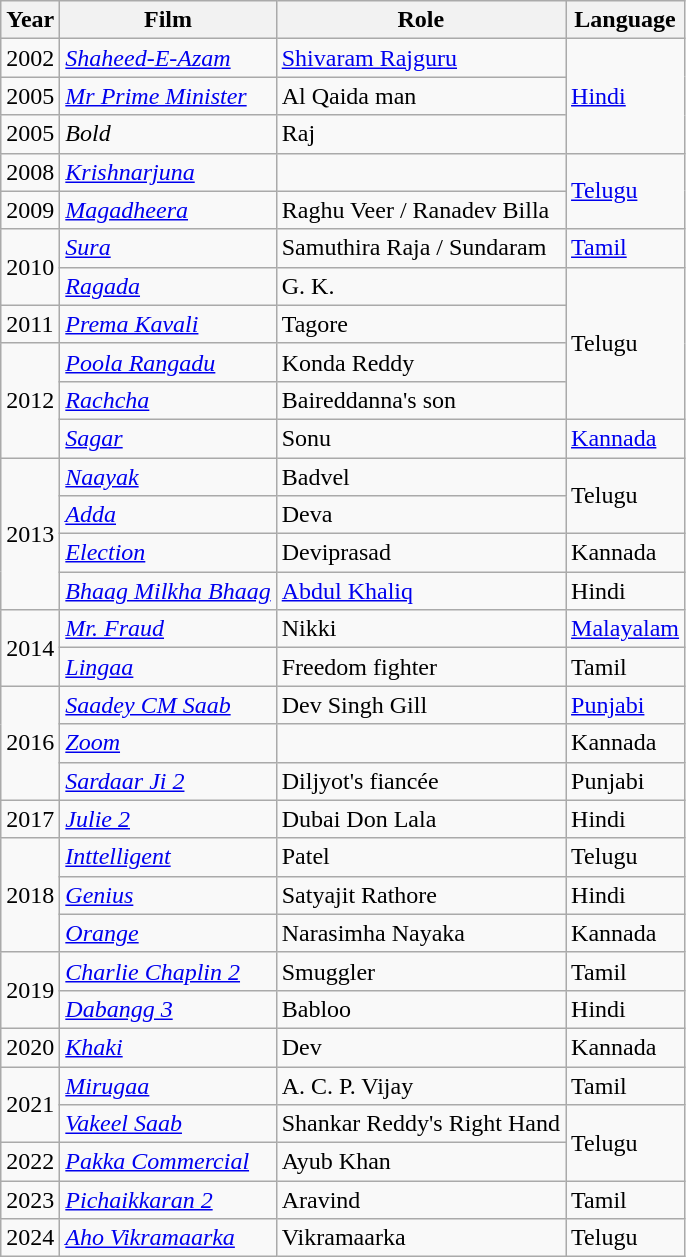<table class="wikitable sortable">
<tr>
<th>Year</th>
<th>Film</th>
<th>Role</th>
<th>Language</th>
</tr>
<tr>
<td>2002</td>
<td><em><a href='#'>Shaheed-E-Azam</a></em></td>
<td><a href='#'>Shivaram Rajguru</a></td>
<td rowspan="3"><a href='#'>Hindi</a></td>
</tr>
<tr>
<td>2005</td>
<td><em><a href='#'>Mr Prime Minister</a></em></td>
<td>Al Qaida man</td>
</tr>
<tr>
<td>2005</td>
<td><em>Bold</em></td>
<td>Raj</td>
</tr>
<tr>
<td>2008</td>
<td><em><a href='#'>Krishnarjuna</a></em></td>
<td></td>
<td rowspan="2"><a href='#'>Telugu</a></td>
</tr>
<tr>
<td>2009</td>
<td><em><a href='#'>Magadheera</a></em></td>
<td>Raghu Veer / Ranadev Billa</td>
</tr>
<tr>
<td rowspan="2">2010</td>
<td><em><a href='#'>Sura</a></em></td>
<td>Samuthira Raja / Sundaram</td>
<td><a href='#'>Tamil</a></td>
</tr>
<tr>
<td><em><a href='#'>Ragada</a></em></td>
<td>G. K.</td>
<td rowspan="4">Telugu</td>
</tr>
<tr>
<td>2011</td>
<td><em><a href='#'>Prema Kavali</a></em></td>
<td>Tagore</td>
</tr>
<tr>
<td rowspan="3">2012</td>
<td><em><a href='#'>Poola Rangadu</a></em></td>
<td>Konda Reddy</td>
</tr>
<tr>
<td><em><a href='#'>Rachcha</a></em></td>
<td>Baireddanna's son</td>
</tr>
<tr>
<td><em><a href='#'>Sagar</a></em></td>
<td>Sonu</td>
<td><a href='#'>Kannada</a></td>
</tr>
<tr>
<td rowspan="4">2013</td>
<td><em><a href='#'>Naayak</a></em></td>
<td>Badvel</td>
<td rowspan="2">Telugu</td>
</tr>
<tr>
<td><em><a href='#'>Adda</a></em></td>
<td>Deva</td>
</tr>
<tr>
<td><em><a href='#'>Election</a></em></td>
<td>Deviprasad</td>
<td>Kannada</td>
</tr>
<tr>
<td><em><a href='#'>Bhaag Milkha Bhaag</a></em></td>
<td><a href='#'>Abdul Khaliq</a></td>
<td>Hindi</td>
</tr>
<tr>
<td rowspan="2">2014</td>
<td><em><a href='#'>Mr. Fraud</a></em></td>
<td>Nikki</td>
<td><a href='#'>Malayalam</a></td>
</tr>
<tr>
<td><em><a href='#'>Lingaa</a></em></td>
<td>Freedom fighter</td>
<td>Tamil</td>
</tr>
<tr>
<td rowspan="3">2016</td>
<td><em><a href='#'>Saadey CM Saab</a></em></td>
<td>Dev Singh Gill</td>
<td><a href='#'>Punjabi</a></td>
</tr>
<tr>
<td><em><a href='#'>Zoom</a></em></td>
<td></td>
<td>Kannada</td>
</tr>
<tr>
<td><em><a href='#'>Sardaar Ji 2</a></em></td>
<td>Diljyot's fiancée</td>
<td>Punjabi</td>
</tr>
<tr>
<td>2017</td>
<td><em><a href='#'>Julie 2</a></em></td>
<td>Dubai Don Lala</td>
<td>Hindi</td>
</tr>
<tr>
<td rowspan="3">2018</td>
<td><em><a href='#'>Inttelligent</a></em></td>
<td>Patel</td>
<td>Telugu</td>
</tr>
<tr>
<td><em><a href='#'>Genius</a></em></td>
<td>Satyajit Rathore</td>
<td>Hindi</td>
</tr>
<tr>
<td><em><a href='#'>Orange</a></em></td>
<td>Narasimha Nayaka</td>
<td>Kannada</td>
</tr>
<tr>
<td rowspan="2">2019</td>
<td><em><a href='#'>Charlie Chaplin 2</a></em></td>
<td>Smuggler</td>
<td>Tamil</td>
</tr>
<tr>
<td><em><a href='#'>Dabangg 3</a></em></td>
<td>Babloo</td>
<td>Hindi</td>
</tr>
<tr>
<td rowspan="1">2020</td>
<td><em><a href='#'>Khaki</a></em></td>
<td>Dev</td>
<td>Kannada</td>
</tr>
<tr>
<td rowspan="2">2021</td>
<td><em><a href='#'>Mirugaa</a></em></td>
<td>A. C. P. Vijay</td>
<td>Tamil</td>
</tr>
<tr>
<td><em><a href='#'>Vakeel Saab</a></em></td>
<td>Shankar Reddy's Right Hand</td>
<td rowspan="2">Telugu</td>
</tr>
<tr>
<td>2022</td>
<td><em><a href='#'>Pakka Commercial</a></em></td>
<td>Ayub Khan</td>
</tr>
<tr>
<td>2023</td>
<td><em><a href='#'>Pichaikkaran 2</a></em></td>
<td>Aravind</td>
<td>Tamil</td>
</tr>
<tr>
<td>2024</td>
<td><em><a href='#'>Aho Vikramaarka</a></em></td>
<td>Vikramaarka</td>
<td>Telugu</td>
</tr>
</table>
